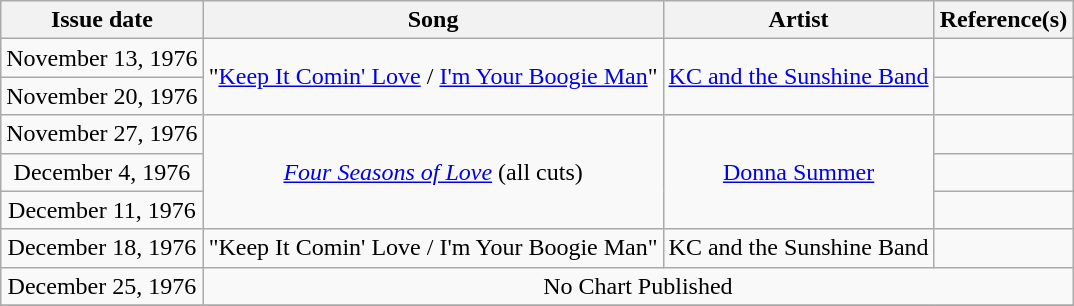<table class="wikitable" style="text-align:center;">
<tr>
<th scope="col">Issue date</th>
<th scope="col">Song</th>
<th scope="col">Artist</th>
<th scope="col">Reference(s)</th>
</tr>
<tr>
<td>November 13, 1976</td>
<td rowspan="2">"<a href='#'>Keep It Comin' Love</a> / <a href='#'>I'm Your Boogie Man</a>"</td>
<td rowspan="2"><a href='#'>KC and the Sunshine Band</a></td>
<td></td>
</tr>
<tr>
<td>November 20, 1976</td>
<td></td>
</tr>
<tr>
<td>November 27, 1976</td>
<td rowspan="3"><em><a href='#'>Four Seasons of Love</a></em> (all cuts)</td>
<td rowspan="3"><a href='#'>Donna Summer</a></td>
<td></td>
</tr>
<tr>
<td>December 4, 1976</td>
<td></td>
</tr>
<tr>
<td>December 11, 1976</td>
<td></td>
</tr>
<tr>
<td>December 18, 1976</td>
<td>"Keep It Comin' Love / I'm Your Boogie Man"</td>
<td>KC and the Sunshine Band</td>
<td></td>
</tr>
<tr>
<td>December 25, 1976</td>
<td colspan=3>No Chart Published</td>
</tr>
<tr>
</tr>
</table>
